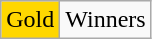<table class="wikitable" style="text-align:center">
<tr>
<td style=background:gold>Gold</td>
<td>Winners</td>
</tr>
</table>
